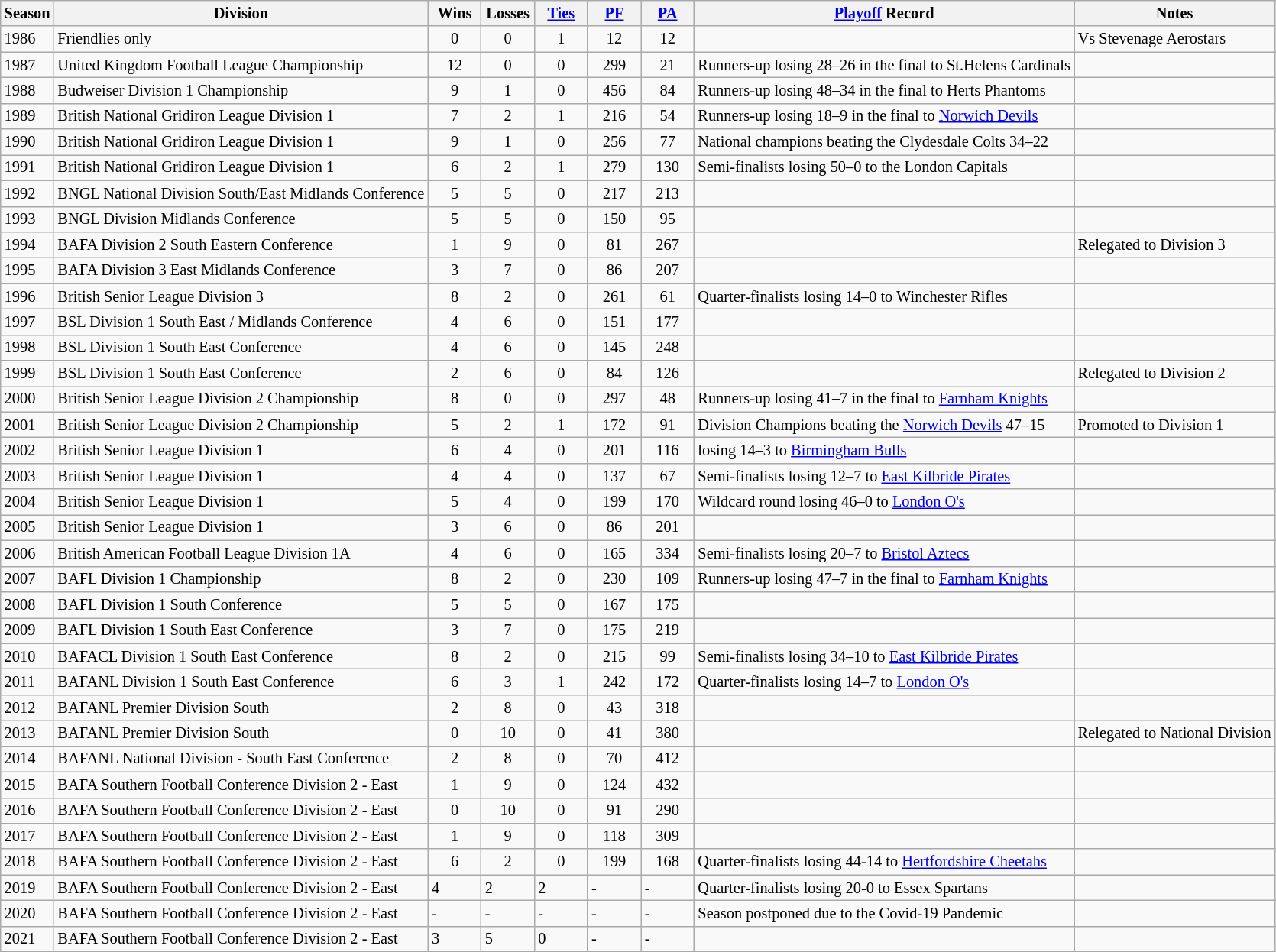<table class="wikitable" style="font-size: 85%;">
<tr>
<th>Season</th>
<th>Division</th>
<th width="40px">Wins</th>
<th width="40px">Losses</th>
<th width="40px"><a href='#'>Ties</a></th>
<th width="40px"><a href='#'>PF</a></th>
<th width="40px"><a href='#'>PA</a></th>
<th><a href='#'>Playoff</a> Record</th>
<th>Notes</th>
</tr>
<tr valign="top">
<td>1986</td>
<td>Friendlies only</td>
<td align="center">0</td>
<td align="center">0</td>
<td align="center">1</td>
<td align="center">12</td>
<td align="center">12</td>
<td></td>
<td>Vs Stevenage Aerostars</td>
</tr>
<tr valign="top">
<td>1987</td>
<td>United Kingdom Football League Championship</td>
<td align="center">12</td>
<td align="center">0</td>
<td align="center">0</td>
<td align="center">299</td>
<td align="center">21</td>
<td>Runners-up losing 28–26 in the final to St.Helens Cardinals</td>
<td></td>
</tr>
<tr valign="top">
<td>1988</td>
<td>Budweiser Division 1 Championship</td>
<td align="center">9</td>
<td align="center">1</td>
<td align="center">0</td>
<td align="center">456</td>
<td align="center">84</td>
<td>Runners-up losing 48–34 in the final to Herts Phantoms</td>
<td></td>
</tr>
<tr valign="top">
<td>1989</td>
<td>British National Gridiron League Division 1</td>
<td align="center">7</td>
<td align="center">2</td>
<td align="center">1</td>
<td align="center">216</td>
<td align="center">54</td>
<td>Runners-up losing 18–9 in the final to <a href='#'>Norwich Devils</a></td>
<td></td>
</tr>
<tr valign="top">
<td>1990</td>
<td>British National Gridiron League Division 1</td>
<td align="center">9</td>
<td align="center">1</td>
<td align="center">0</td>
<td align="center">256</td>
<td align="center">77</td>
<td>National champions beating the Clydesdale Colts 34–22</td>
<td></td>
</tr>
<tr valign="top">
<td>1991</td>
<td>British National Gridiron League Division 1</td>
<td align="center">6</td>
<td align="center">2</td>
<td align="center">1</td>
<td align="center">279</td>
<td align="center">130</td>
<td>Semi-finalists losing 50–0 to the London Capitals</td>
<td></td>
</tr>
<tr valign="top">
<td>1992</td>
<td>BNGL National Division South/East Midlands Conference</td>
<td align="center">5</td>
<td align="center">5</td>
<td align="center">0</td>
<td align="center">217</td>
<td align="center">213</td>
<td></td>
<td></td>
</tr>
<tr valign="top">
<td>1993</td>
<td>BNGL Division Midlands Conference</td>
<td align="center">5</td>
<td align="center">5</td>
<td align="center">0</td>
<td align="center">150</td>
<td align="center">95</td>
<td></td>
<td></td>
</tr>
<tr valign="top">
<td>1994</td>
<td>BAFA Division 2 South Eastern Conference</td>
<td align="center">1</td>
<td align="center">9</td>
<td align="center">0</td>
<td align="center">81</td>
<td align="center">267</td>
<td></td>
<td>Relegated to Division 3</td>
</tr>
<tr valign="top">
<td>1995</td>
<td>BAFA Division 3 East Midlands Conference</td>
<td align="center">3</td>
<td align="center">7</td>
<td align="center">0</td>
<td align="center">86</td>
<td align="center">207</td>
<td></td>
<td></td>
</tr>
<tr valign="top">
<td>1996</td>
<td>British Senior League Division 3</td>
<td align="center">8</td>
<td align="center">2</td>
<td align="center">0</td>
<td align="center">261</td>
<td align="center">61</td>
<td>Quarter-finalists losing 14–0 to Winchester Rifles</td>
<td></td>
</tr>
<tr valign="top">
<td>1997</td>
<td>BSL Division 1 South East / Midlands Conference</td>
<td align="center">4</td>
<td align="center">6</td>
<td align="center">0</td>
<td align="center">151</td>
<td align="center">177</td>
<td></td>
<td></td>
</tr>
<tr valign="top">
<td>1998</td>
<td>BSL Division 1 South East Conference</td>
<td align="center">4</td>
<td align="center">6</td>
<td align="center">0</td>
<td align="center">145</td>
<td align="center">248</td>
<td></td>
<td></td>
</tr>
<tr valign="top">
<td>1999</td>
<td>BSL Division 1 South East Conference</td>
<td align="center">2</td>
<td align="center">6</td>
<td align="center">0</td>
<td align="center">84</td>
<td align="center">126</td>
<td></td>
<td>Relegated to Division 2</td>
</tr>
<tr valign="top">
<td>2000</td>
<td>British Senior League Division 2 Championship</td>
<td align="center">8</td>
<td align="center">0</td>
<td align="center">0</td>
<td align="center">297</td>
<td align="center">48</td>
<td>Runners-up losing 41–7 in the final to <a href='#'>Farnham Knights</a></td>
<td></td>
</tr>
<tr valign="top">
<td>2001</td>
<td>British Senior League Division 2 Championship</td>
<td align="center">5</td>
<td align="center">2</td>
<td align="center">1</td>
<td align="center">172</td>
<td align="center">91</td>
<td>Division Champions beating the <a href='#'>Norwich Devils</a> 47–15</td>
<td>Promoted to Division 1</td>
</tr>
<tr valign="top">
<td>2002</td>
<td>British Senior League Division 1</td>
<td align="center">6</td>
<td align="center">4</td>
<td align="center">0</td>
<td align="center">201</td>
<td align="center">116</td>
<td>losing 14–3 to <a href='#'>Birmingham Bulls</a></td>
<td></td>
</tr>
<tr valign="top">
<td>2003</td>
<td>British Senior League Division 1</td>
<td align="center">4</td>
<td align="center">4</td>
<td align="center">0</td>
<td align="center">137</td>
<td align="center">67</td>
<td>Semi-finalists losing 12–7 to <a href='#'>East Kilbride Pirates</a></td>
<td></td>
</tr>
<tr valign="top">
<td>2004</td>
<td>British Senior League Division 1</td>
<td align="center">5</td>
<td align="center">4</td>
<td align="center">0</td>
<td align="center">199</td>
<td align="center">170</td>
<td>Wildcard round losing 46–0 to <a href='#'>London O's</a></td>
<td></td>
</tr>
<tr valign="top">
<td>2005</td>
<td>British Senior League Division 1</td>
<td align="center">3</td>
<td align="center">6</td>
<td align="center">0</td>
<td align="center">86</td>
<td align="center">201</td>
<td></td>
<td></td>
</tr>
<tr valign="top">
<td>2006</td>
<td>British American Football League Division 1A</td>
<td align="center">4</td>
<td align="center">6</td>
<td align="center">0</td>
<td align="center">165</td>
<td align="center">334</td>
<td>Semi-finalists losing 20–7 to <a href='#'>Bristol Aztecs</a></td>
<td></td>
</tr>
<tr valign="top">
<td>2007</td>
<td>BAFL Division 1 Championship</td>
<td align="center">8</td>
<td align="center">2</td>
<td align="center">0</td>
<td align="center">230</td>
<td align="center">109</td>
<td>Runners-up losing 47–7 in the final to <a href='#'>Farnham Knights</a></td>
<td></td>
</tr>
<tr valign="top">
<td>2008</td>
<td>BAFL Division 1 South Conference</td>
<td align="center">5</td>
<td align="center">5</td>
<td align="center">0</td>
<td align="center">167</td>
<td align="center">175</td>
<td></td>
<td></td>
</tr>
<tr valign="top">
<td>2009</td>
<td>BAFL Division 1 South East Conference</td>
<td align="center">3</td>
<td align="center">7</td>
<td align="center">0</td>
<td align="center">175</td>
<td align="center">219</td>
<td></td>
<td></td>
</tr>
<tr valign="top">
<td>2010</td>
<td>BAFACL Division 1 South East Conference</td>
<td align="center">8</td>
<td align="center">2</td>
<td align="center">0</td>
<td align="center">215</td>
<td align="center">99</td>
<td>Semi-finalists losing 34–10 to <a href='#'>East Kilbride Pirates</a></td>
<td></td>
</tr>
<tr valign="top">
<td>2011</td>
<td>BAFANL Division 1 South East Conference</td>
<td align="center">6</td>
<td align="center">3</td>
<td align="center">1</td>
<td align="center">242</td>
<td align="center">172</td>
<td>Quarter-finalists losing 14–7 to <a href='#'>London O's</a></td>
<td></td>
</tr>
<tr valign="top">
<td>2012</td>
<td>BAFANL Premier Division South</td>
<td align="center">2</td>
<td align="center">8</td>
<td align="center">0</td>
<td align="center">43</td>
<td align="center">318</td>
<td></td>
<td></td>
</tr>
<tr - valign="top">
<td>2013</td>
<td>BAFANL Premier Division South</td>
<td align="center">0</td>
<td align="center">10</td>
<td align="center">0</td>
<td align="center">41</td>
<td align="center">380</td>
<td></td>
<td>Relegated to National Division</td>
</tr>
<tr - valign="top">
<td>2014</td>
<td>BAFANL National Division - South East Conference</td>
<td align="center">2</td>
<td align="center">8</td>
<td align="center">0</td>
<td align="center">70</td>
<td align="center">412</td>
<td></td>
<td></td>
</tr>
<tr - valign="top">
<td>2015</td>
<td>BAFA Southern Football Conference Division 2 - East</td>
<td align="center">1</td>
<td align="center">9</td>
<td align="center">0</td>
<td align="center">124</td>
<td align="center">432</td>
<td></td>
<td></td>
</tr>
<tr - valign="top">
<td>2016</td>
<td>BAFA Southern Football Conference Division 2 - East</td>
<td align="center">0</td>
<td align="center">10</td>
<td align="center">0</td>
<td align="center">91</td>
<td align="center">290</td>
<td></td>
<td></td>
</tr>
<tr - valign="top">
<td>2017</td>
<td>BAFA Southern Football Conference Division 2 - East</td>
<td align="center">1</td>
<td align="center">9</td>
<td align="center">0</td>
<td align="center">118</td>
<td align="center">309</td>
<td></td>
<td></td>
</tr>
<tr - valign="top">
<td>2018</td>
<td>BAFA Southern Football Conference Division 2 - East</td>
<td align="center">6</td>
<td align="center">2</td>
<td align="center">0</td>
<td align="center">199</td>
<td align="center">168</td>
<td>Quarter-finalists losing 44-14 to <a href='#'>Hertfordshire Cheetahs</a></td>
<td></td>
</tr>
<tr>
<td>2019</td>
<td>BAFA Southern Football Conference Division 2 - East</td>
<td>4</td>
<td>2</td>
<td>2</td>
<td>-</td>
<td>-</td>
<td>Quarter-finalists losing 20-0 to Essex Spartans</td>
<td></td>
</tr>
<tr>
<td>2020</td>
<td>BAFA Southern Football Conference Division 2 - East</td>
<td>-</td>
<td>-</td>
<td>-</td>
<td>-</td>
<td>-</td>
<td>Season postponed due to the Covid-19 Pandemic</td>
<td></td>
</tr>
<tr>
<td>2021</td>
<td>BAFA Southern Football Conference Division 2 - East</td>
<td>3</td>
<td>5</td>
<td>0</td>
<td>-</td>
<td>-</td>
<td></td>
<td></td>
</tr>
</table>
